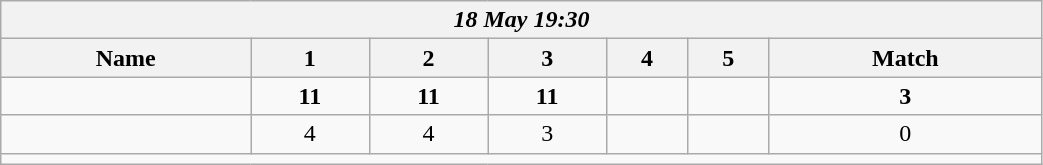<table class=wikitable style="text-align:center; width: 55%">
<tr>
<th colspan=17><em>18 May 19:30</em></th>
</tr>
<tr>
<th>Name</th>
<th>1</th>
<th>2</th>
<th>3</th>
<th>4</th>
<th>5</th>
<th>Match</th>
</tr>
<tr>
<td style="text-align:left;"><strong></strong></td>
<td><strong>11</strong></td>
<td><strong>11</strong></td>
<td><strong>11</strong></td>
<td></td>
<td></td>
<td><strong>3</strong></td>
</tr>
<tr>
<td style="text-align:left;"></td>
<td>4</td>
<td>4</td>
<td>3</td>
<td></td>
<td></td>
<td>0</td>
</tr>
<tr>
<td colspan=17></td>
</tr>
</table>
